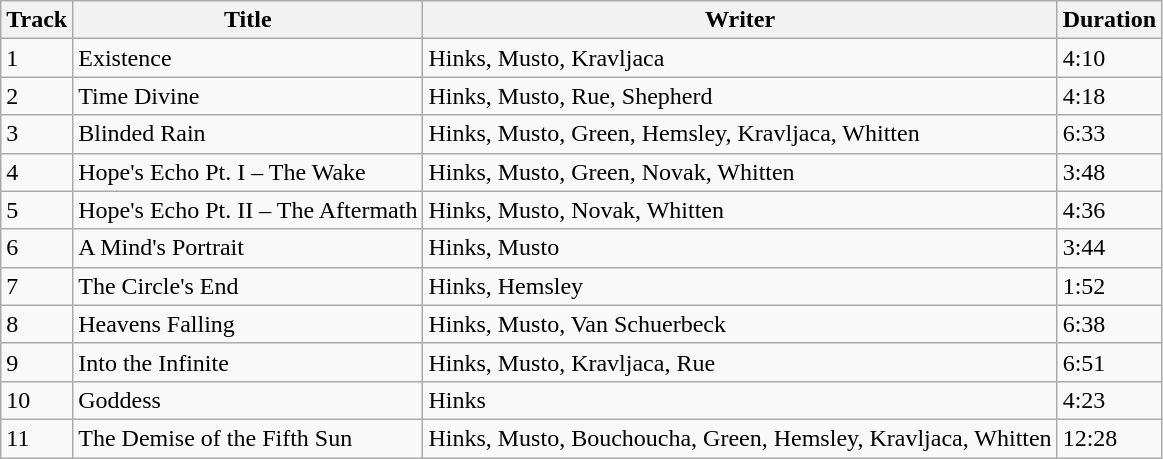<table class="wikitable">
<tr>
<th>Track</th>
<th>Title</th>
<th>Writer</th>
<th>Duration</th>
</tr>
<tr>
<td>1</td>
<td>Existence</td>
<td>Hinks, Musto, Kravljaca</td>
<td>4:10</td>
</tr>
<tr>
<td>2</td>
<td>Time Divine</td>
<td>Hinks, Musto, Rue, Shepherd</td>
<td>4:18</td>
</tr>
<tr>
<td>3</td>
<td>Blinded Rain</td>
<td>Hinks, Musto, Green, Hemsley, Kravljaca, Whitten</td>
<td>6:33</td>
</tr>
<tr>
<td>4</td>
<td>Hope's Echo Pt. I – The Wake</td>
<td>Hinks, Musto, Green, Novak, Whitten</td>
<td>3:48</td>
</tr>
<tr>
<td>5</td>
<td>Hope's Echo Pt. II – The Aftermath</td>
<td>Hinks, Musto, Novak, Whitten</td>
<td>4:36</td>
</tr>
<tr>
<td>6</td>
<td>A Mind's Portrait</td>
<td>Hinks, Musto</td>
<td>3:44</td>
</tr>
<tr>
<td>7</td>
<td>The Circle's End</td>
<td>Hinks, Hemsley</td>
<td>1:52</td>
</tr>
<tr>
<td>8</td>
<td>Heavens Falling</td>
<td>Hinks, Musto, Van Schuerbeck</td>
<td>6:38</td>
</tr>
<tr>
<td>9</td>
<td>Into the Infinite</td>
<td>Hinks, Musto, Kravljaca, Rue</td>
<td>6:51</td>
</tr>
<tr>
<td>10</td>
<td>Goddess</td>
<td>Hinks</td>
<td>4:23</td>
</tr>
<tr>
<td>11</td>
<td>The Demise of the Fifth Sun</td>
<td>Hinks, Musto, Bouchoucha, Green, Hemsley, Kravljaca, Whitten</td>
<td>12:28</td>
</tr>
</table>
